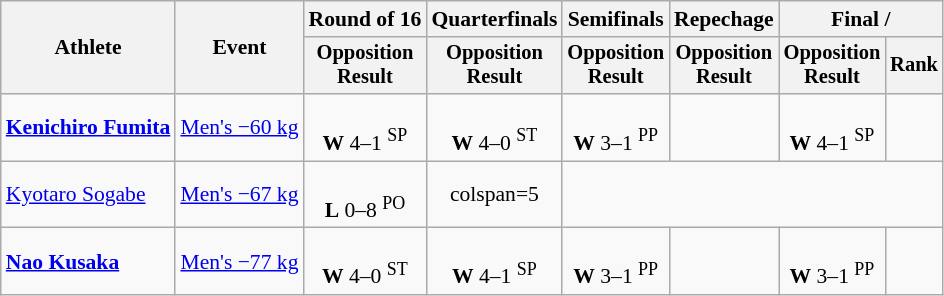<table class="wikitable" style="font-size:90%">
<tr>
<th rowspan=2>Athlete</th>
<th rowspan=2>Event</th>
<th>Round of 16</th>
<th>Quarterfinals</th>
<th>Semifinals</th>
<th>Repechage</th>
<th colspan=2>Final / </th>
</tr>
<tr style="font-size: 95%">
<th>Opposition<br>Result</th>
<th>Opposition<br>Result</th>
<th>Opposition<br>Result</th>
<th>Opposition<br>Result</th>
<th>Opposition<br>Result</th>
<th>Rank</th>
</tr>
<tr align=center>
<td align=left><strong><a href='#'>Kenichiro Fumita</a></strong></td>
<td align=left><a href='#'>Men's −60 kg</a></td>
<td><br><strong>W</strong> 4–1 <sup>SP</sup></td>
<td><br><strong>W</strong> 4–0 <sup>ST</sup></td>
<td><br><strong>W</strong> 3–1 <sup>PP</sup></td>
<td></td>
<td><br><strong>W</strong> 4–1 <sup>SP</sup></td>
<td></td>
</tr>
<tr align=center>
<td align=left><a href='#'>Kyotaro Sogabe</a></td>
<td align=left><a href='#'>Men's −67 kg</a></td>
<td><br><strong>L</strong> 0–8 <sup>PO</sup></td>
<td>colspan=5</td>
</tr>
<tr align=center>
<td align=left><strong><a href='#'>Nao Kusaka</a></strong></td>
<td align=left><a href='#'>Men's −77 kg</a></td>
<td><br><strong>W</strong> 4–0 <sup>ST</sup></td>
<td><br><strong>W</strong> 4–1 <sup>SP</sup></td>
<td><br><strong>W</strong> 3–1 <sup>PP</sup></td>
<td></td>
<td><br><strong>W</strong> 3–1 <sup>PP</sup></td>
<td></td>
</tr>
</table>
